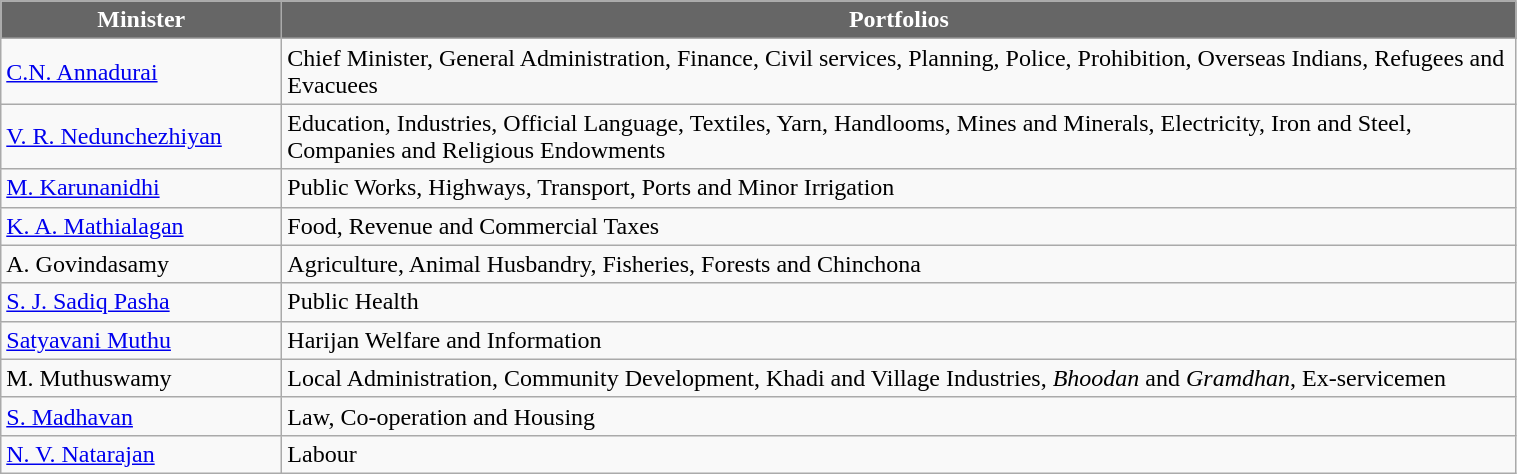<table class="wikitable" width="80%" style="font-size: x-big; font-family: verdana">
<tr>
<th style="background-color:#666666; color:white; width:180px">Minister</th>
<th style="background-color:#666666; color:white">Portfolios</th>
</tr>
<tr -->
<td><a href='#'>C.N. Annadurai</a></td>
<td>Chief Minister, General Administration, Finance, Civil services, Planning, Police, Prohibition, Overseas Indians, Refugees and Evacuees</td>
</tr>
<tr -->
<td><a href='#'>V. R. Nedunchezhiyan</a></td>
<td>Education, Industries, Official Language, Textiles, Yarn, Handlooms, Mines and Minerals, Electricity, Iron and Steel, Companies and Religious Endowments</td>
</tr>
<tr -->
<td><a href='#'>M. Karunanidhi</a></td>
<td>Public Works, Highways, Transport, Ports and Minor Irrigation</td>
</tr>
<tr -->
<td><a href='#'>K. A. Mathialagan</a></td>
<td>Food, Revenue and Commercial Taxes</td>
</tr>
<tr -->
<td>A. Govindasamy</td>
<td>Agriculture, Animal Husbandry, Fisheries, Forests and Chinchona</td>
</tr>
<tr -->
<td><a href='#'>S. J. Sadiq Pasha</a></td>
<td>Public Health</td>
</tr>
<tr -->
<td><a href='#'>Satyavani Muthu</a></td>
<td>Harijan Welfare and Information</td>
</tr>
<tr -->
<td>M. Muthuswamy</td>
<td>Local Administration, Community Development, Khadi and Village Industries, <em>Bhoodan</em> and <em>Gramdhan</em>, Ex-servicemen</td>
</tr>
<tr -->
<td><a href='#'>S. Madhavan</a></td>
<td>Law, Co-operation and Housing</td>
</tr>
<tr -->
<td><a href='#'>N. V. Natarajan</a></td>
<td>Labour</td>
</tr>
</table>
